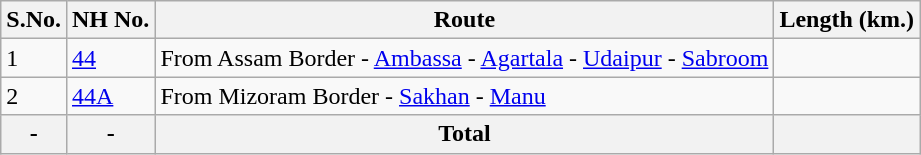<table class="wikitable">
<tr>
<th>S.No.</th>
<th>NH No.</th>
<th>Route</th>
<th>Length (km.)</th>
</tr>
<tr>
<td>1</td>
<td><a href='#'>44</a></td>
<td>From Assam Border - <a href='#'>Ambassa</a> - <a href='#'>Agartala</a> - <a href='#'>Udaipur</a> - <a href='#'>Sabroom</a></td>
<td></td>
</tr>
<tr>
<td>2</td>
<td><a href='#'>44A</a></td>
<td>From Mizoram Border - <a href='#'>Sakhan</a> - <a href='#'>Manu</a></td>
<td></td>
</tr>
<tr>
<th>-</th>
<th>-</th>
<th>Total</th>
<th></th>
</tr>
</table>
